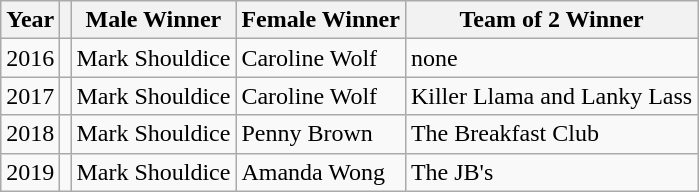<table class="wikitable">
<tr>
<th>Year</th>
<th></th>
<th>Male Winner</th>
<th>Female Winner</th>
<th>Team of 2 Winner</th>
</tr>
<tr>
<td>2016</td>
<td></td>
<td>Mark Shouldice</td>
<td>Caroline Wolf</td>
<td>none</td>
</tr>
<tr>
<td>2017</td>
<td></td>
<td>Mark Shouldice</td>
<td>Caroline Wolf</td>
<td>Killer Llama and Lanky Lass</td>
</tr>
<tr>
<td>2018</td>
<td></td>
<td>Mark Shouldice</td>
<td>Penny Brown</td>
<td>The Breakfast Club</td>
</tr>
<tr>
<td>2019</td>
<td></td>
<td>Mark Shouldice</td>
<td>Amanda Wong</td>
<td>The JB's</td>
</tr>
</table>
